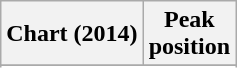<table class="wikitable sortable">
<tr>
<th>Chart (2014)</th>
<th>Peak<br>position</th>
</tr>
<tr>
</tr>
<tr>
</tr>
</table>
